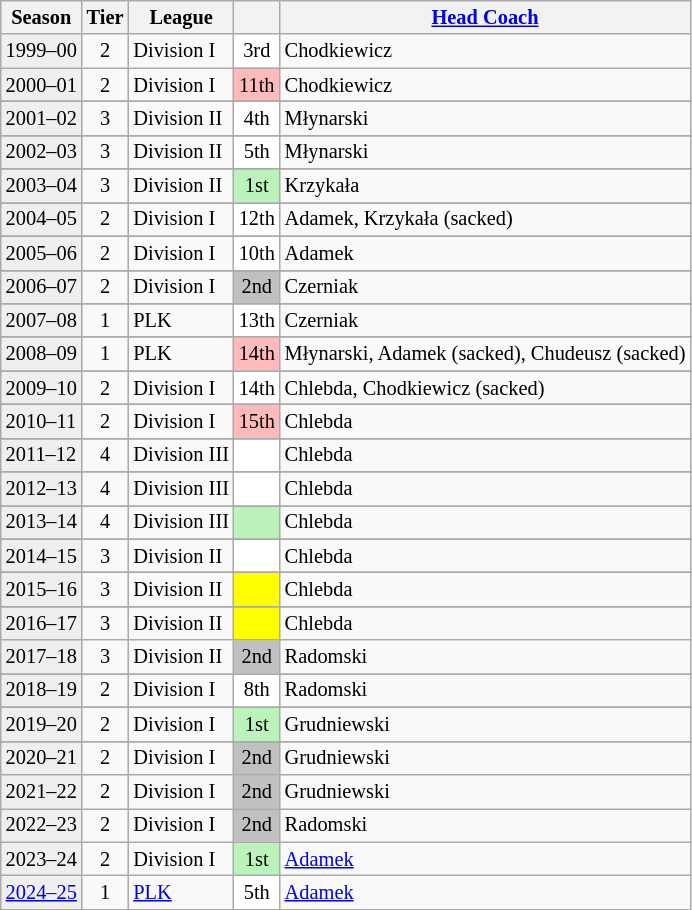<table class="wikitable" style="font-size:85%;;">
<tr>
<th>Season</th>
<th>Tier</th>
<th>League</th>
<th></th>
<th><a href='#'>Head Coach</a></th>
</tr>
<tr>
<td style="background:#efefef;">1999–00</td>
<td style="text-align: center;">2</td>
<td style="text-align: left;">Division I</td>
<td bgcolor=#FFFFFF style="text-align: center;">3rd</td>
<td>Chodkiewicz</td>
</tr>
<tr>
<td style="background:#efefef;">2000–01</td>
<td style="text-align: center;">2</td>
<td style="text-align: left;">Division I</td>
<td bgcolor=#FFBBBB style="text-align: center;">11th</td>
<td>Chodkiewicz</td>
</tr>
<tr>
</tr>
<tr>
</tr>
<tr>
<td style="background:#efefef;">2001–02</td>
<td style="text-align: center;">3</td>
<td style="text-align: left;">Division II</td>
<td bgcolor=#FFFFFF style="text-align: center;">4th</td>
<td>Młynarski</td>
</tr>
<tr>
</tr>
<tr>
</tr>
<tr>
<td style="background:#efefef;">2002–03</td>
<td style="text-align: center;">3</td>
<td style="text-align: left;">Division II</td>
<td bgcolor=#FFFFFF style="text-align: center;">5th</td>
<td>Młynarski</td>
</tr>
<tr>
</tr>
<tr>
</tr>
<tr>
<td style="background:#efefef;">2003–04</td>
<td style="text-align: center;">3</td>
<td style="text-align: left;">Division II</td>
<td bgcolor=#BBF3BB style="text-align: center;">1st</td>
<td>Krzykała</td>
</tr>
<tr>
</tr>
<tr>
</tr>
<tr>
<td style="background:#efefef;">2004–05</td>
<td style="text-align: center;">2</td>
<td style="text-align: left;">Division I</td>
<td bgcolor=#FFFFFF style="text-align: center;">12th</td>
<td>Adamek, Krzykała (sacked)</td>
</tr>
<tr>
</tr>
<tr>
</tr>
<tr>
<td style="background:#efefef;">2005–06</td>
<td style="text-align: center;">2</td>
<td style="text-align: left;">Division I</td>
<td bgcolor=#FFFFFF style="text-align: center;">10th</td>
<td>Adamek</td>
</tr>
<tr>
</tr>
<tr>
</tr>
<tr>
<td style="background:#efefef;">2006–07</td>
<td style="text-align: center;">2</td>
<td style="text-align: left;">Division I</td>
<td bgcolor=#C0C0C0 style="text-align: center;">2nd</td>
<td>Czerniak</td>
</tr>
<tr>
</tr>
<tr>
</tr>
<tr>
<td style="background:#efefef;">2007–08</td>
<td style="text-align: center;">1</td>
<td style="text-align: left;">PLK</td>
<td bgcolor=#FFFFFF style="text-align: center;">13th</td>
<td>Czerniak</td>
</tr>
<tr>
</tr>
<tr>
</tr>
<tr>
<td style="background:#efefef;">2008–09</td>
<td style="text-align: center;">1</td>
<td style="text-align: left;">PLK</td>
<td bgcolor=#FFBBBB style="text-align: center;">14th</td>
<td>Młynarski, Adamek (sacked), Chudeusz (sacked)</td>
</tr>
<tr>
</tr>
<tr>
</tr>
<tr>
<td style="background:#efefef;">2009–10</td>
<td style="text-align: center;">2</td>
<td style="text-align: left;">Division I</td>
<td bgcolor=#FFFFFF style="text-align: center;">14th</td>
<td>Chlebda, Chodkiewicz (sacked)</td>
</tr>
<tr>
</tr>
<tr>
</tr>
<tr>
<td style="background:#efefef;">2010–11</td>
<td style="text-align: center;">2</td>
<td style="text-align: left;">Division I</td>
<td bgcolor=#FFBBBB style="text-align: center;">15th</td>
<td>Chlebda</td>
</tr>
<tr>
</tr>
<tr>
</tr>
<tr>
<td style="background:#efefef;">2011–12</td>
<td style="text-align: center;">4</td>
<td style="text-align: left;">Division III</td>
<td bgcolor=#FFFFFF style="text-align: center;"></td>
<td>Chlebda</td>
</tr>
<tr>
</tr>
<tr>
</tr>
<tr>
<td style="background:#efefef;">2012–13</td>
<td style="text-align: center;">4</td>
<td style="text-align: left;">Division III</td>
<td bgcolor=#FFFFFF style="text-align: center;"></td>
<td>Chlebda</td>
</tr>
<tr>
</tr>
<tr>
</tr>
<tr>
<td style="background:#efefef;">2013–14</td>
<td style="text-align: center;">4</td>
<td style="text-align: left;">Division III</td>
<td bgcolor=#BBF3BB style="text-align: center;"></td>
<td>Chlebda</td>
</tr>
<tr>
</tr>
<tr>
</tr>
<tr>
<td style="background:#efefef;">2014–15</td>
<td style="text-align: center;">3</td>
<td style="text-align: left;">Division II</td>
<td bgcolor=#FFFFFF style="text-align: center;"></td>
<td>Chlebda</td>
</tr>
<tr>
</tr>
<tr>
</tr>
<tr>
<td style="background:#efefef;">2015–16</td>
<td style="text-align: center;">3</td>
<td style="text-align: left;">Division II</td>
<td bgcolor=#FFFF00 style="text-align: center;"></td>
<td>Chlebda</td>
</tr>
<tr>
</tr>
<tr>
</tr>
<tr>
<td style="background:#efefef;">2016–17</td>
<td style="text-align: center;">3</td>
<td style="text-align: left;">Division II</td>
<td bgcolor=#FFFF00 style="text-align: center;"></td>
<td>Chlebda</td>
</tr>
<tr>
<td style="background:#efefef;">2017–18</td>
<td style="text-align: center;">3</td>
<td style="text-align: left;">Division II</td>
<td bgcolor=#C0C0C0 style="text-align: center;">2nd</td>
<td>Radomski</td>
</tr>
<tr>
</tr>
<tr>
</tr>
<tr>
<td style="background:#efefef;">2018–19</td>
<td style="text-align: center;">2</td>
<td style="text-align: left;">Division I</td>
<td bgcolor=#FFFFFF style="text-align: center;">8th</td>
<td>Radomski</td>
</tr>
<tr>
</tr>
<tr>
</tr>
<tr>
<td style="background:#efefef;">2019–20</td>
<td style="text-align: center;">2</td>
<td style="text-align: left;">Division I</td>
<td bgcolor=#BBF3BB style="text-align: center;">1st</td>
<td>Grudniewski</td>
</tr>
<tr>
</tr>
<tr>
</tr>
<tr>
<td style="background:#efefef;">2020–21</td>
<td style="text-align: center;">2</td>
<td style="text-align: left;">Division I</td>
<td bgcolor=#C0C0C0 style="text-align: center;">2nd</td>
<td>Grudniewski</td>
</tr>
<tr>
<td style="background:#efefef;">2021–22</td>
<td style="text-align: center;">2</td>
<td style="text-align: left;">Division I</td>
<td bgcolor=#C0C0C0 style="text-align: center;">2nd</td>
<td>Grudniewski</td>
</tr>
<tr>
<td style="background:#efefef;">2022–23</td>
<td style="text-align: center;">2</td>
<td style="text-align: left;">Division I</td>
<td bgcolor=#C0C0C0 style="text-align: center;">2nd</td>
<td>Radomski</td>
</tr>
<tr>
<td style="background:#efefef;">2023–24</td>
<td style="text-align: center;">2</td>
<td style="text-align: left;">Division I</td>
<td bgcolor=#BBF3BB style="text-align: center;">1st</td>
<td><a href='#'>Adamek</a></td>
</tr>
<tr>
<td style="background:#efefef;"><a href='#'>2024–25</a></td>
<td style="text-align: center;">1</td>
<td style="text-align: left;"><a href='#'>PLK</a></td>
<td bgcolor=#FFFFFF style="text-align: center;">5th</td>
<td><a href='#'>Adamek</a></td>
</tr>
</table>
